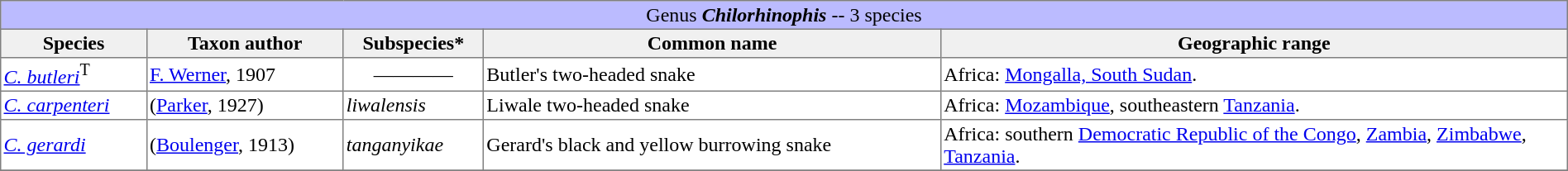<table |cellspacing=0 cellpadding=2 border=1 style="width: 100%; border-collapse: collapse;">
<tr>
<td colspan="100%" align="center" bgcolor="#BBBBFF">Genus <strong><em>Chilorhinophis</em></strong> -- 3 species</td>
</tr>
<tr>
<th bgcolor="#f0f0f0">Species</th>
<th bgcolor="#f0f0f0">Taxon author</th>
<th bgcolor="#f0f0f0">Subspecies*</th>
<th bgcolor="#f0f0f0">Common name</th>
<th bgcolor="#f0f0f0">Geographic range</th>
</tr>
<tr>
<td><em><a href='#'>C. butleri</a></em><span><sup>T</sup></span></td>
<td><a href='#'>F. Werner</a>, 1907</td>
<td align="center">————</td>
<td>Butler's two-headed snake</td>
<td style="width:40%">Africa: <a href='#'>Mongalla, South Sudan</a>.</td>
</tr>
<tr>
<td><em><a href='#'>C. carpenteri</a></em></td>
<td>(<a href='#'>Parker</a>, 1927)</td>
<td><em>liwalensis</em></td>
<td>Liwale two-headed snake</td>
<td>Africa: <a href='#'>Mozambique</a>, southeastern <a href='#'>Tanzania</a>.</td>
</tr>
<tr>
<td><em><a href='#'>C. gerardi</a></em></td>
<td>(<a href='#'>Boulenger</a>, 1913)</td>
<td><em>tanganyikae</em></td>
<td>Gerard's black and yellow burrowing snake</td>
<td>Africa: southern <a href='#'>Democratic Republic of the Congo</a>, <a href='#'>Zambia</a>, <a href='#'>Zimbabwe</a>, <a href='#'>Tanzania</a>.</td>
</tr>
<tr>
</tr>
</table>
